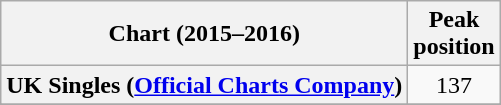<table class="wikitable plainrowheaders sortable" style="text-align:center;">
<tr>
<th scope="col">Chart (2015–2016)</th>
<th scope="col">Peak<br>position</th>
</tr>
<tr>
<th scope="row">UK Singles (<a href='#'>Official Charts Company</a>)</th>
<td style="text-align:center;">137</td>
</tr>
<tr>
</tr>
<tr>
</tr>
<tr>
</tr>
<tr>
</tr>
</table>
